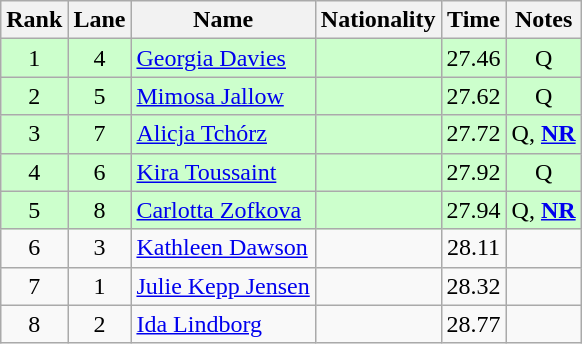<table class="wikitable sortable" style="text-align:center">
<tr>
<th>Rank</th>
<th>Lane</th>
<th>Name</th>
<th>Nationality</th>
<th>Time</th>
<th>Notes</th>
</tr>
<tr bgcolor=ccffcc>
<td>1</td>
<td>4</td>
<td align=left><a href='#'>Georgia Davies</a></td>
<td align=left></td>
<td>27.46</td>
<td>Q</td>
</tr>
<tr bgcolor=ccffcc>
<td>2</td>
<td>5</td>
<td align=left><a href='#'>Mimosa Jallow</a></td>
<td align=left></td>
<td>27.62</td>
<td>Q</td>
</tr>
<tr bgcolor=ccffcc>
<td>3</td>
<td>7</td>
<td align=left><a href='#'>Alicja Tchórz</a></td>
<td align=left></td>
<td>27.72</td>
<td>Q, <strong><a href='#'>NR</a></strong></td>
</tr>
<tr bgcolor=ccffcc>
<td>4</td>
<td>6</td>
<td align=left><a href='#'>Kira Toussaint</a></td>
<td align=left></td>
<td>27.92</td>
<td>Q</td>
</tr>
<tr bgcolor=ccffcc>
<td>5</td>
<td>8</td>
<td align=left><a href='#'>Carlotta Zofkova</a></td>
<td align=left></td>
<td>27.94</td>
<td>Q, <strong><a href='#'>NR</a></strong></td>
</tr>
<tr>
<td>6</td>
<td>3</td>
<td align=left><a href='#'>Kathleen Dawson</a></td>
<td align=left></td>
<td>28.11</td>
<td></td>
</tr>
<tr>
<td>7</td>
<td>1</td>
<td align=left><a href='#'>Julie Kepp Jensen</a></td>
<td align=left></td>
<td>28.32</td>
<td></td>
</tr>
<tr>
<td>8</td>
<td>2</td>
<td align=left><a href='#'>Ida Lindborg</a></td>
<td align=left></td>
<td>28.77</td>
<td></td>
</tr>
</table>
